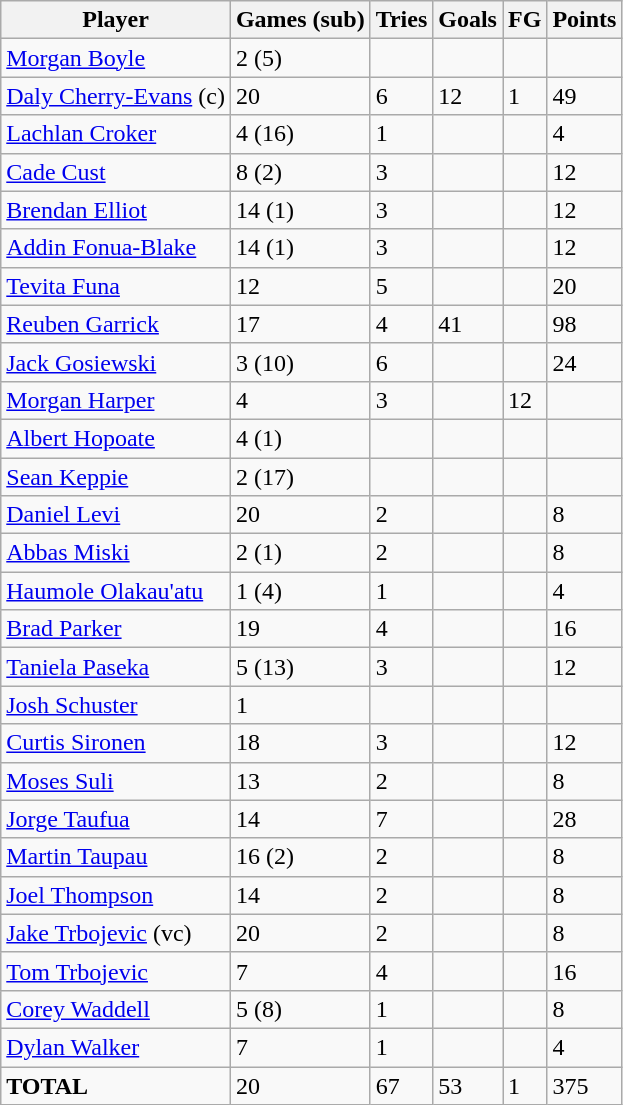<table class="wikitable" style="text-align:left;">
<tr>
<th>Player</th>
<th>Games (sub)</th>
<th>Tries</th>
<th>Goals</th>
<th>FG</th>
<th>Points</th>
</tr>
<tr>
<td> <a href='#'>Morgan Boyle</a></td>
<td>2 (5)</td>
<td></td>
<td></td>
<td></td>
<td></td>
</tr>
<tr>
<td> <a href='#'>Daly Cherry-Evans</a> (c)</td>
<td>20</td>
<td>6</td>
<td>12</td>
<td>1</td>
<td>49</td>
</tr>
<tr>
<td> <a href='#'>Lachlan Croker</a></td>
<td>4 (16)</td>
<td>1</td>
<td></td>
<td></td>
<td>4</td>
</tr>
<tr>
<td> <a href='#'>Cade Cust</a></td>
<td>8 (2)</td>
<td>3</td>
<td></td>
<td></td>
<td>12</td>
</tr>
<tr>
<td> <a href='#'>Brendan Elliot</a></td>
<td>14 (1)</td>
<td>3</td>
<td></td>
<td></td>
<td>12</td>
</tr>
<tr>
<td> <a href='#'>Addin Fonua-Blake</a></td>
<td>14 (1)</td>
<td>3</td>
<td></td>
<td></td>
<td>12</td>
</tr>
<tr>
<td> <a href='#'>Tevita Funa</a></td>
<td>12</td>
<td>5</td>
<td></td>
<td></td>
<td>20</td>
</tr>
<tr>
<td> <a href='#'>Reuben Garrick</a></td>
<td>17</td>
<td>4</td>
<td>41</td>
<td></td>
<td>98</td>
</tr>
<tr>
<td> <a href='#'>Jack Gosiewski</a></td>
<td>3 (10)</td>
<td>6</td>
<td></td>
<td></td>
<td>24</td>
</tr>
<tr>
<td> <a href='#'>Morgan Harper</a></td>
<td>4</td>
<td>3</td>
<td></td>
<td>12</td>
</tr>
<tr>
<td> <a href='#'>Albert Hopoate</a></td>
<td>4 (1)</td>
<td></td>
<td></td>
<td></td>
<td></td>
</tr>
<tr>
<td> <a href='#'>Sean Keppie</a></td>
<td>2 (17)</td>
<td></td>
<td></td>
<td></td>
<td></td>
</tr>
<tr>
<td> <a href='#'>Daniel Levi</a></td>
<td>20</td>
<td>2</td>
<td></td>
<td></td>
<td>8</td>
</tr>
<tr>
<td> <a href='#'>Abbas Miski</a></td>
<td>2 (1)</td>
<td>2</td>
<td></td>
<td></td>
<td>8</td>
</tr>
<tr>
<td> <a href='#'>Haumole Olakau'atu</a></td>
<td>1 (4)</td>
<td>1</td>
<td></td>
<td></td>
<td>4</td>
</tr>
<tr>
<td> <a href='#'>Brad Parker</a></td>
<td>19</td>
<td>4</td>
<td></td>
<td></td>
<td>16</td>
</tr>
<tr>
<td> <a href='#'>Taniela Paseka</a></td>
<td>5 (13)</td>
<td>3</td>
<td></td>
<td></td>
<td>12</td>
</tr>
<tr>
<td> <a href='#'>Josh Schuster</a></td>
<td>1</td>
<td></td>
<td></td>
<td></td>
<td></td>
</tr>
<tr>
<td> <a href='#'>Curtis Sironen</a></td>
<td>18</td>
<td>3</td>
<td></td>
<td></td>
<td>12</td>
</tr>
<tr>
<td> <a href='#'>Moses Suli</a></td>
<td>13</td>
<td>2</td>
<td></td>
<td></td>
<td>8</td>
</tr>
<tr>
<td> <a href='#'>Jorge Taufua</a></td>
<td>14</td>
<td>7</td>
<td></td>
<td></td>
<td>28</td>
</tr>
<tr>
<td> <a href='#'>Martin Taupau</a></td>
<td>16 (2)</td>
<td>2</td>
<td></td>
<td></td>
<td>8</td>
</tr>
<tr>
<td> <a href='#'>Joel Thompson</a></td>
<td>14</td>
<td>2</td>
<td></td>
<td></td>
<td>8</td>
</tr>
<tr>
<td> <a href='#'>Jake Trbojevic</a> (vc)</td>
<td>20</td>
<td>2</td>
<td></td>
<td></td>
<td>8</td>
</tr>
<tr>
<td> <a href='#'>Tom Trbojevic</a></td>
<td>7</td>
<td>4</td>
<td></td>
<td></td>
<td>16</td>
</tr>
<tr>
<td> <a href='#'>Corey Waddell</a></td>
<td>5 (8)</td>
<td>1</td>
<td></td>
<td></td>
<td>8</td>
</tr>
<tr>
<td> <a href='#'>Dylan Walker</a></td>
<td>7</td>
<td>1</td>
<td></td>
<td></td>
<td>4</td>
</tr>
<tr>
<td><strong>TOTAL</strong></td>
<td>20</td>
<td>67</td>
<td>53</td>
<td>1</td>
<td>375</td>
</tr>
</table>
